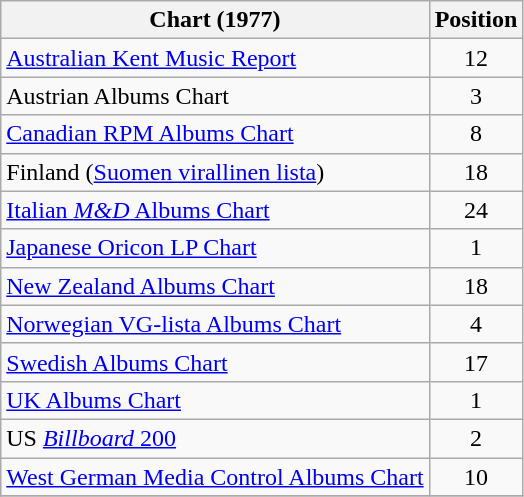<table class="wikitable sortable" style="text-align:center;">
<tr>
<th>Chart (1977)</th>
<th>Position</th>
</tr>
<tr>
<td align="left"><a href='#'>Australian Kent Music Report</a></td>
<td>12</td>
</tr>
<tr>
<td align="left">Austrian Albums Chart</td>
<td>3</td>
</tr>
<tr>
<td align="left"><a href='#'>Canadian RPM Albums Chart</a></td>
<td>8</td>
</tr>
<tr>
<td align="left">Finland (<a href='#'>Suomen virallinen lista</a>)</td>
<td align="center">18</td>
</tr>
<tr>
<td align="left"><a href='#'>Italian <em>M&D</em> Albums Chart</a></td>
<td>24</td>
</tr>
<tr>
<td align="left"><a href='#'>Japanese Oricon LP Chart</a></td>
<td>1</td>
</tr>
<tr>
<td align="left"><a href='#'>New Zealand Albums Chart</a></td>
<td>18</td>
</tr>
<tr>
<td align="left"><a href='#'>Norwegian VG-lista Albums Chart</a></td>
<td>4</td>
</tr>
<tr>
<td align="left"><a href='#'>Swedish Albums Chart</a></td>
<td>17</td>
</tr>
<tr>
<td align="left"><a href='#'>UK Albums Chart</a></td>
<td>1</td>
</tr>
<tr>
<td align="left">US <a href='#'><em>Billboard</em> 200</a></td>
<td>2</td>
</tr>
<tr>
<td align="left"><a href='#'>West German Media Control Albums Chart</a></td>
<td>10</td>
</tr>
<tr>
</tr>
</table>
